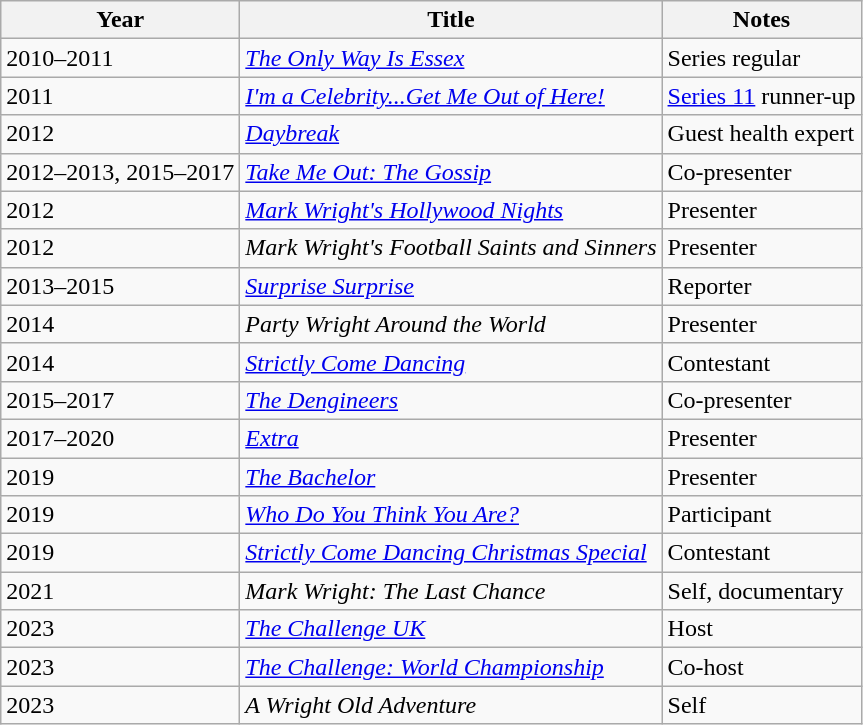<table class="wikitable sortable">
<tr>
<th>Year</th>
<th>Title</th>
<th>Notes</th>
</tr>
<tr>
<td>2010–2011</td>
<td><em><a href='#'>The Only Way Is Essex</a></em></td>
<td>Series regular</td>
</tr>
<tr>
<td>2011</td>
<td><em><a href='#'>I'm a Celebrity...Get Me Out of Here!</a></em></td>
<td><a href='#'>Series 11</a> runner-up</td>
</tr>
<tr>
<td>2012</td>
<td><em><a href='#'>Daybreak</a></em></td>
<td>Guest health expert</td>
</tr>
<tr>
<td>2012–2013, 2015–2017</td>
<td><em><a href='#'>Take Me Out: The Gossip</a></em></td>
<td>Co-presenter</td>
</tr>
<tr>
<td>2012</td>
<td><em><a href='#'>Mark Wright's Hollywood Nights</a></em></td>
<td>Presenter</td>
</tr>
<tr>
<td>2012</td>
<td><em>Mark Wright's Football Saints and Sinners</em></td>
<td>Presenter</td>
</tr>
<tr>
<td>2013–2015</td>
<td><em><a href='#'>Surprise Surprise</a></em></td>
<td>Reporter</td>
</tr>
<tr>
<td>2014</td>
<td><em>Party Wright Around the World</em></td>
<td>Presenter</td>
</tr>
<tr>
<td>2014</td>
<td><em><a href='#'>Strictly Come Dancing</a></em></td>
<td>Contestant</td>
</tr>
<tr>
<td>2015–2017</td>
<td><em><a href='#'>The Dengineers</a></em></td>
<td>Co-presenter</td>
</tr>
<tr>
<td>2017–2020</td>
<td><em><a href='#'>Extra</a></em></td>
<td>Presenter</td>
</tr>
<tr>
<td>2019</td>
<td><em><a href='#'>The Bachelor</a></em></td>
<td>Presenter</td>
</tr>
<tr>
<td>2019</td>
<td><em><a href='#'>Who Do You Think You Are?</a></em></td>
<td>Participant</td>
</tr>
<tr>
<td>2019</td>
<td><em><a href='#'>Strictly Come Dancing Christmas Special</a></em></td>
<td>Contestant</td>
</tr>
<tr>
<td>2021</td>
<td><em>Mark Wright: The Last Chance</em></td>
<td>Self, documentary</td>
</tr>
<tr>
<td>2023</td>
<td><em><a href='#'>The Challenge UK</a></em></td>
<td>Host</td>
</tr>
<tr>
<td>2023</td>
<td><em><a href='#'>The Challenge: World Championship</a></em></td>
<td>Co-host</td>
</tr>
<tr>
<td>2023</td>
<td><em>A Wright Old Adventure</em></td>
<td>Self</td>
</tr>
</table>
